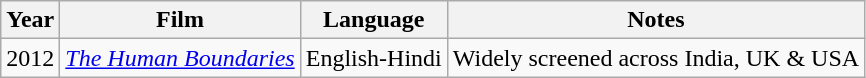<table class="wikitable sortable">
<tr>
<th>Year</th>
<th>Film</th>
<th>Language</th>
<th>Notes</th>
</tr>
<tr>
<td>2012</td>
<td><em><a href='#'>The Human Boundaries</a></em></td>
<td>English-Hindi</td>
<td>Widely screened across India, UK & USA</td>
</tr>
</table>
